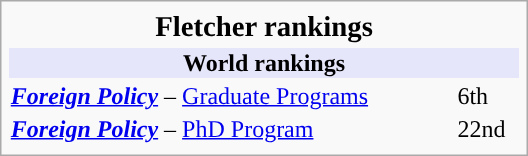<table class="infobox" style="width: 22em;">
<tr>
<th colspan="2" style="font-size: 100%; text-align: center;"><big>Fletcher rankings</big></th>
</tr>
<tr>
<th colspan="2" style="font-size: 100%; text-align: center; background-color:#E6E6FA">World rankings</th>
</tr>
<tr>
<td><strong><em><a href='#'>Foreign Policy</a></em></strong> – <a href='#'>Graduate Programs</a></td>
<td>6th</td>
</tr>
<tr>
<td><strong><em><a href='#'>Foreign Policy</a></em></strong> – <a href='#'>PhD Program</a></td>
<td>22nd</td>
</tr>
<tr>
</tr>
</table>
